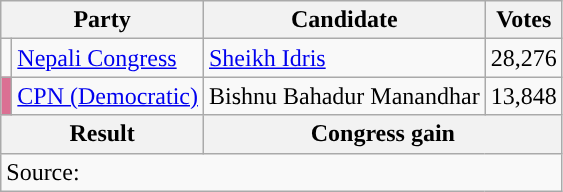<table class="wikitable">
<tr>
<th colspan="2">Party</th>
<th>Candidate</th>
<th>Votes</th>
</tr>
<tr>
<td style="background-color:"></td>
<td><a href='#'>Nepali Congress</a></td>
<td><a href='#'>Sheikh Idris</a></td>
<td>28,276</td>
</tr>
<tr>
<td style="background-color:palevioletred"></td>
<td><a href='#'>CPN (Democratic)</a></td>
<td>Bishnu Bahadur Manandhar</td>
<td>13,848</td>
</tr>
<tr>
<th colspan="2">Result</th>
<th colspan="2">Congress gain</th>
</tr>
<tr>
<td colspan="4">Source: </td>
</tr>
</table>
